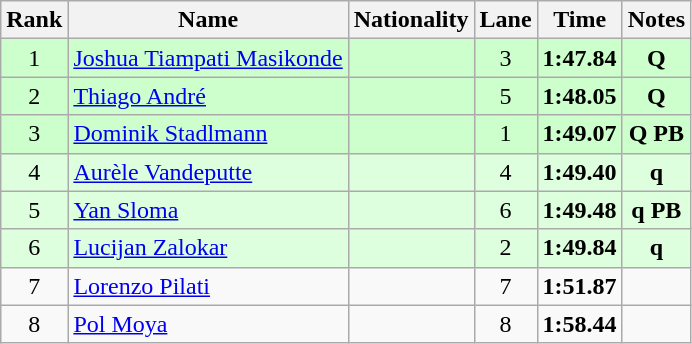<table class="wikitable sortable" style="text-align:center">
<tr>
<th>Rank</th>
<th>Name</th>
<th>Nationality</th>
<th>Lane</th>
<th>Time</th>
<th>Notes</th>
</tr>
<tr bgcolor=ccffcc>
<td>1</td>
<td align=left><a href='#'>Joshua Tiampati Masikonde</a></td>
<td align=left></td>
<td>3</td>
<td><strong>1:47.84</strong></td>
<td><strong>Q</strong></td>
</tr>
<tr bgcolor=ccffcc>
<td>2</td>
<td align=left><a href='#'>Thiago André</a></td>
<td align=left></td>
<td>5</td>
<td><strong>1:48.05</strong></td>
<td><strong>Q</strong></td>
</tr>
<tr bgcolor=ccffcc>
<td>3</td>
<td align=left><a href='#'>Dominik Stadlmann</a></td>
<td align=left></td>
<td>1</td>
<td><strong>1:49.07</strong></td>
<td><strong>Q PB</strong></td>
</tr>
<tr bgcolor=ddffdd>
<td>4</td>
<td align=left><a href='#'>Aurèle Vandeputte</a></td>
<td align=left></td>
<td>4</td>
<td><strong>1:49.40</strong></td>
<td><strong>q</strong></td>
</tr>
<tr bgcolor=ddffdd>
<td>5</td>
<td align=left><a href='#'>Yan Sloma</a></td>
<td align=left></td>
<td>6</td>
<td><strong>1:49.48</strong></td>
<td><strong>q PB</strong></td>
</tr>
<tr bgcolor=ddffdd>
<td>6</td>
<td align=left><a href='#'>Lucijan Zalokar</a></td>
<td align=left></td>
<td>2</td>
<td><strong>1:49.84</strong></td>
<td><strong>q</strong></td>
</tr>
<tr>
<td>7</td>
<td align=left><a href='#'>Lorenzo Pilati</a></td>
<td align=left></td>
<td>7</td>
<td><strong>1:51.87</strong></td>
<td></td>
</tr>
<tr>
<td>8</td>
<td align=left><a href='#'>Pol Moya</a></td>
<td align=left></td>
<td>8</td>
<td><strong>1:58.44</strong></td>
<td></td>
</tr>
</table>
